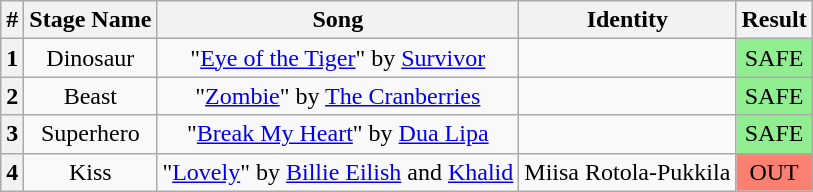<table class="wikitable plainrowheaders" style="text-align: center;">
<tr>
<th>#</th>
<th>Stage Name</th>
<th>Song</th>
<th>Identity</th>
<th>Result</th>
</tr>
<tr>
<th>1</th>
<td>Dinosaur</td>
<td>"<a href='#'>Eye of the Tiger</a>" by <a href='#'>Survivor</a></td>
<td></td>
<td bgcolor=lightgreen>SAFE</td>
</tr>
<tr>
<th>2</th>
<td>Beast</td>
<td>"<a href='#'>Zombie</a>" by <a href='#'>The Cranberries</a></td>
<td></td>
<td bgcolor=lightgreen>SAFE</td>
</tr>
<tr>
<th>3</th>
<td>Superhero</td>
<td>"<a href='#'>Break My Heart</a>" by <a href='#'>Dua Lipa</a></td>
<td></td>
<td bgcolor=lightgreen>SAFE</td>
</tr>
<tr>
<th>4</th>
<td>Kiss</td>
<td>"<a href='#'>Lovely</a>" by <a href='#'>Billie Eilish</a> and <a href='#'>Khalid</a></td>
<td>Miisa Rotola-Pukkila</td>
<td bgcolor=salmon>OUT</td>
</tr>
</table>
